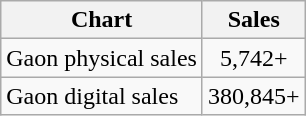<table class="wikitable">
<tr>
<th>Chart</th>
<th>Sales</th>
</tr>
<tr>
<td>Gaon physical sales</td>
<td align="center">5,742+</td>
</tr>
<tr>
<td>Gaon digital sales</td>
<td align="center">380,845+</td>
</tr>
</table>
